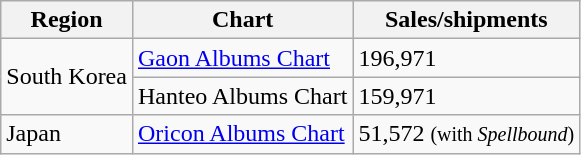<table class="wikitable">
<tr>
<th>Region</th>
<th>Chart</th>
<th>Sales/shipments</th>
</tr>
<tr>
<td rowspan="2">South Korea</td>
<td><a href='#'>Gaon Albums Chart</a></td>
<td>196,971</td>
</tr>
<tr>
<td>Hanteo Albums Chart</td>
<td>159,971</td>
</tr>
<tr>
<td>Japan</td>
<td><a href='#'>Oricon Albums Chart</a></td>
<td>51,572 <small>(with <em>Spellbound</em>)</small></td>
</tr>
</table>
